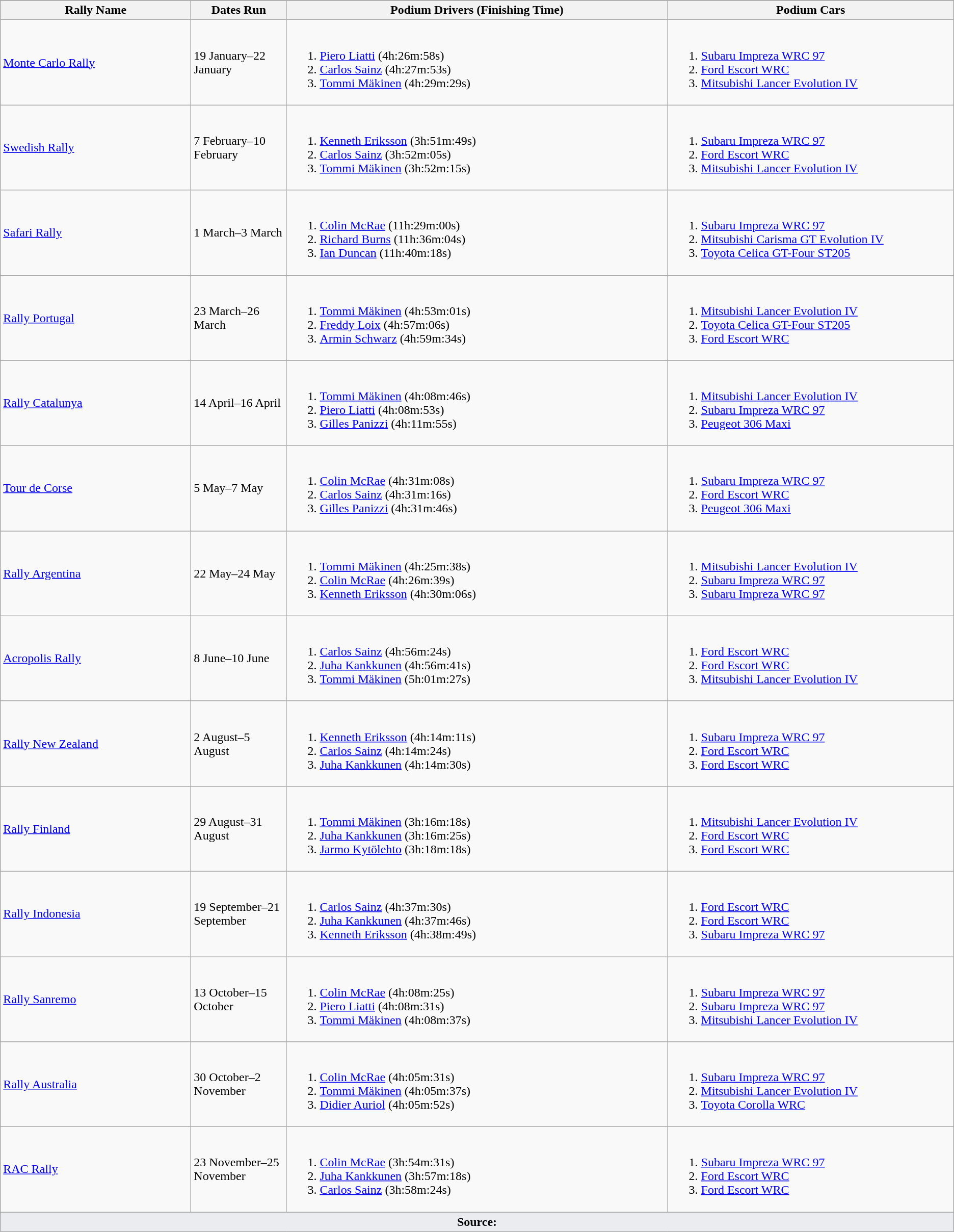<table class="wikitable" align=center>
<tr>
</tr>
<tr style="background:#efefef;">
<th colspan=1 width=20%>Rally Name</th>
<th colspan=1 width=10%>Dates Run</th>
<th colspan=1 width=40%>Podium Drivers (Finishing Time)</th>
<th colspan=1 width=30%>Podium Cars</th>
</tr>
<tr>
<td> <a href='#'>Monte Carlo Rally</a></td>
<td>19 January–22 January</td>
<td><br><ol><li> <a href='#'>Piero Liatti</a> (4h:26m:58s)</li><li> <a href='#'>Carlos Sainz</a> (4h:27m:53s)</li><li> <a href='#'>Tommi Mäkinen</a> (4h:29m:29s)</li></ol></td>
<td><br><ol><li><a href='#'>Subaru Impreza WRC 97</a></li><li><a href='#'>Ford Escort WRC</a></li><li><a href='#'>Mitsubishi Lancer Evolution IV</a></li></ol></td>
</tr>
<tr>
<td> <a href='#'>Swedish Rally</a></td>
<td>7 February–10 February</td>
<td><br><ol><li> <a href='#'>Kenneth Eriksson</a> (3h:51m:49s)</li><li> <a href='#'>Carlos Sainz</a> (3h:52m:05s)</li><li> <a href='#'>Tommi Mäkinen</a> (3h:52m:15s)</li></ol></td>
<td><br><ol><li><a href='#'>Subaru Impreza WRC 97</a></li><li><a href='#'>Ford Escort WRC</a></li><li><a href='#'>Mitsubishi Lancer Evolution IV</a></li></ol></td>
</tr>
<tr>
<td> <a href='#'>Safari Rally</a></td>
<td>1 March–3 March</td>
<td><br><ol><li> <a href='#'>Colin McRae</a> (11h:29m:00s)</li><li> <a href='#'>Richard Burns</a> (11h:36m:04s)</li><li> <a href='#'>Ian Duncan</a> (11h:40m:18s)</li></ol></td>
<td><br><ol><li><a href='#'>Subaru Impreza WRC 97</a></li><li><a href='#'>Mitsubishi Carisma GT Evolution IV</a></li><li><a href='#'>Toyota Celica GT-Four ST205</a></li></ol></td>
</tr>
<tr>
<td> <a href='#'>Rally Portugal</a></td>
<td>23 March–26 March</td>
<td><br><ol><li> <a href='#'>Tommi Mäkinen</a> (4h:53m:01s)</li><li> <a href='#'>Freddy Loix</a> (4h:57m:06s)</li><li> <a href='#'>Armin Schwarz</a> (4h:59m:34s)</li></ol></td>
<td><br><ol><li><a href='#'>Mitsubishi Lancer Evolution IV</a></li><li><a href='#'>Toyota Celica GT-Four ST205</a></li><li><a href='#'>Ford Escort WRC</a></li></ol></td>
</tr>
<tr>
<td> <a href='#'>Rally Catalunya</a></td>
<td>14 April–16 April</td>
<td><br><ol><li> <a href='#'>Tommi Mäkinen</a> (4h:08m:46s)</li><li> <a href='#'>Piero Liatti</a> (4h:08m:53s)</li><li> <a href='#'>Gilles Panizzi</a> (4h:11m:55s)</li></ol></td>
<td><br><ol><li><a href='#'>Mitsubishi Lancer Evolution IV</a></li><li><a href='#'>Subaru Impreza WRC 97</a></li><li><a href='#'>Peugeot 306 Maxi</a></li></ol></td>
</tr>
<tr>
<td> <a href='#'>Tour de Corse</a></td>
<td>5 May–7 May</td>
<td><br><ol><li> <a href='#'>Colin McRae</a> (4h:31m:08s)</li><li> <a href='#'>Carlos Sainz</a> (4h:31m:16s)</li><li> <a href='#'>Gilles Panizzi</a> (4h:31m:46s)</li></ol></td>
<td><br><ol><li><a href='#'>Subaru Impreza WRC 97</a></li><li><a href='#'>Ford Escort WRC</a></li><li><a href='#'>Peugeot 306 Maxi</a></li></ol></td>
</tr>
<tr>
</tr>
<tr>
<td> <a href='#'>Rally Argentina</a></td>
<td>22 May–24 May</td>
<td><br><ol><li> <a href='#'>Tommi Mäkinen</a> (4h:25m:38s)</li><li> <a href='#'>Colin McRae</a> (4h:26m:39s)</li><li> <a href='#'>Kenneth Eriksson</a> (4h:30m:06s)</li></ol></td>
<td><br><ol><li><a href='#'>Mitsubishi Lancer Evolution IV</a></li><li><a href='#'>Subaru Impreza WRC 97</a></li><li><a href='#'>Subaru Impreza WRC 97</a></li></ol></td>
</tr>
<tr>
<td> <a href='#'>Acropolis Rally</a></td>
<td>8 June–10 June</td>
<td><br><ol><li> <a href='#'>Carlos Sainz</a> (4h:56m:24s)</li><li> <a href='#'>Juha Kankkunen</a> (4h:56m:41s)</li><li> <a href='#'>Tommi Mäkinen</a> (5h:01m:27s)</li></ol></td>
<td><br><ol><li><a href='#'>Ford Escort WRC</a></li><li><a href='#'>Ford Escort WRC</a></li><li><a href='#'>Mitsubishi Lancer Evolution IV</a></li></ol></td>
</tr>
<tr>
<td> <a href='#'>Rally New Zealand</a></td>
<td>2 August–5 August</td>
<td><br><ol><li> <a href='#'>Kenneth Eriksson</a> (4h:14m:11s)</li><li> <a href='#'>Carlos Sainz</a> (4h:14m:24s)</li><li> <a href='#'>Juha Kankkunen</a> (4h:14m:30s)</li></ol></td>
<td><br><ol><li><a href='#'>Subaru Impreza WRC 97</a></li><li><a href='#'>Ford Escort WRC</a></li><li><a href='#'>Ford Escort WRC</a></li></ol></td>
</tr>
<tr>
<td> <a href='#'>Rally Finland</a></td>
<td>29 August–31 August</td>
<td><br><ol><li> <a href='#'>Tommi Mäkinen</a> (3h:16m:18s)</li><li> <a href='#'>Juha Kankkunen</a> (3h:16m:25s)</li><li> <a href='#'>Jarmo Kytölehto</a> (3h:18m:18s)</li></ol></td>
<td><br><ol><li><a href='#'>Mitsubishi Lancer Evolution IV</a></li><li><a href='#'>Ford Escort WRC</a></li><li><a href='#'>Ford Escort WRC</a></li></ol></td>
</tr>
<tr>
<td> <a href='#'>Rally Indonesia</a></td>
<td>19 September–21 September</td>
<td><br><ol><li> <a href='#'>Carlos Sainz</a> (4h:37m:30s)</li><li> <a href='#'>Juha Kankkunen</a> (4h:37m:46s)</li><li> <a href='#'>Kenneth Eriksson</a> (4h:38m:49s)</li></ol></td>
<td><br><ol><li><a href='#'>Ford Escort WRC</a></li><li><a href='#'>Ford Escort WRC</a></li><li><a href='#'>Subaru Impreza WRC 97</a></li></ol></td>
</tr>
<tr>
<td> <a href='#'>Rally Sanremo</a></td>
<td>13 October–15 October</td>
<td><br><ol><li> <a href='#'>Colin McRae</a> (4h:08m:25s)</li><li> <a href='#'>Piero Liatti</a> (4h:08m:31s)</li><li> <a href='#'>Tommi Mäkinen</a> (4h:08m:37s)</li></ol></td>
<td><br><ol><li><a href='#'>Subaru Impreza WRC 97</a></li><li><a href='#'>Subaru Impreza WRC 97</a></li><li><a href='#'>Mitsubishi Lancer Evolution IV</a></li></ol></td>
</tr>
<tr>
<td> <a href='#'>Rally Australia</a></td>
<td>30 October–2 November</td>
<td><br><ol><li> <a href='#'>Colin McRae</a> (4h:05m:31s)</li><li> <a href='#'>Tommi Mäkinen</a> (4h:05m:37s)</li><li> <a href='#'>Didier Auriol</a> (4h:05m:52s)</li></ol></td>
<td><br><ol><li><a href='#'>Subaru Impreza WRC 97</a></li><li><a href='#'>Mitsubishi Lancer Evolution IV</a></li><li><a href='#'>Toyota Corolla WRC</a></li></ol></td>
</tr>
<tr>
<td> <a href='#'>RAC Rally</a></td>
<td>23 November–25 November</td>
<td><br><ol><li> <a href='#'>Colin McRae</a> (3h:54m:31s)</li><li> <a href='#'>Juha Kankkunen</a> (3h:57m:18s)</li><li> <a href='#'>Carlos Sainz</a> (3h:58m:24s)</li></ol></td>
<td><br><ol><li><a href='#'>Subaru Impreza WRC 97</a></li><li><a href='#'>Ford Escort WRC</a></li><li><a href='#'>Ford Escort WRC</a></li></ol></td>
</tr>
<tr>
<td colspan="4" style="background-color:#EAECF0;text-align:center"><strong>Source:</strong></td>
</tr>
</table>
